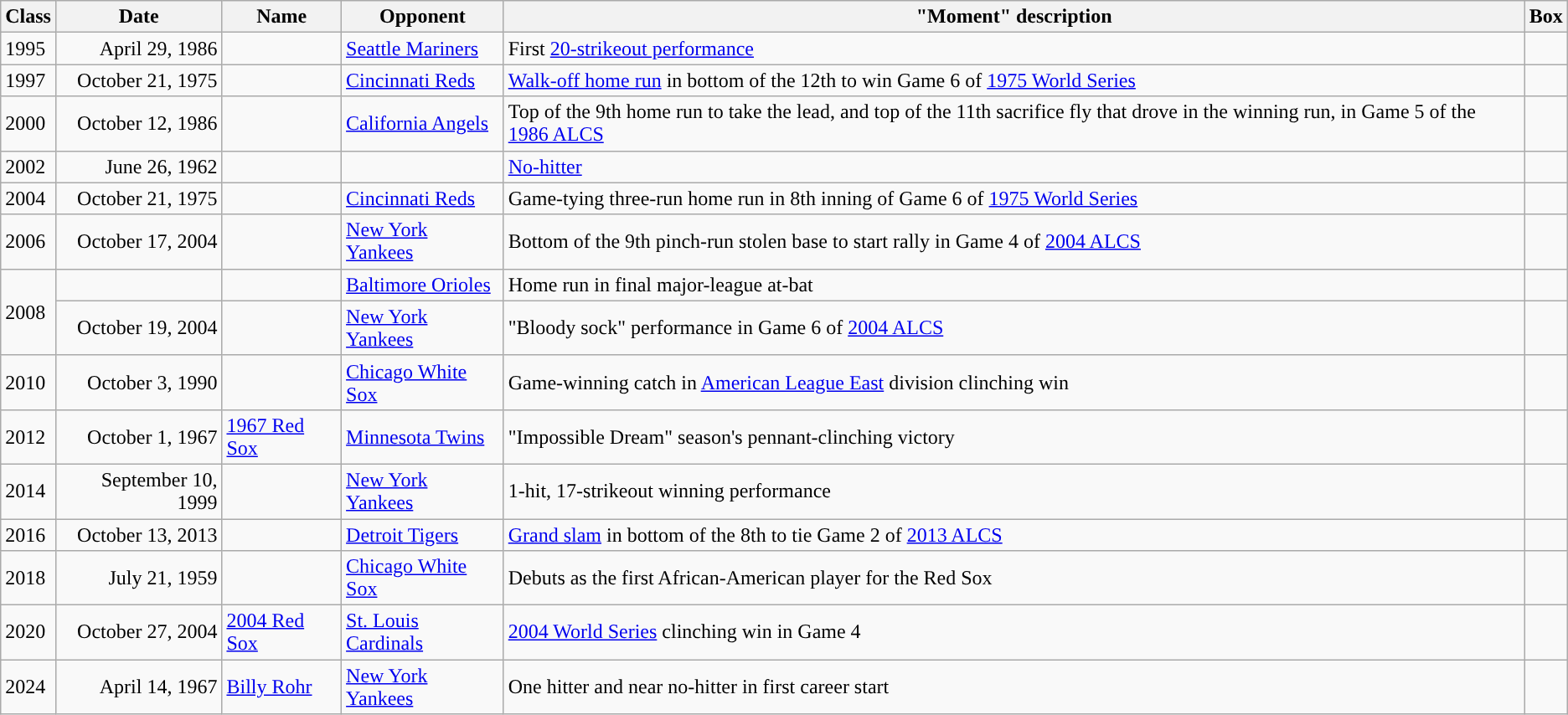<table class="wikitable sortable" style="text-align:left">
<tr>
<th scope="col">Class</th>
<th scope="col">Date</th>
<th scope="col">Name</th>
<th scope="col">Opponent</th>
<th scope="col">"Moment" description</th>
<th scope="col">Box</th>
</tr>
<tr>
<td>1995</td>
<td align=right>April 29, 1986</td>
<td></td>
<td><a href='#'>Seattle Mariners</a></td>
<td>First <a href='#'>20-strikeout performance</a></td>
<td></td>
</tr>
<tr>
<td>1997</td>
<td align=right>October 21, 1975</td>
<td></td>
<td><a href='#'>Cincinnati Reds</a></td>
<td><a href='#'>Walk-off home run</a> in bottom of the 12th to win Game 6 of <a href='#'>1975 World Series</a></td>
<td></td>
</tr>
<tr>
<td>2000</td>
<td align=right>October 12, 1986</td>
<td></td>
<td><a href='#'>California Angels</a></td>
<td>Top of the 9th home run to take the lead, and top of the 11th sacrifice fly that drove in the winning run, in Game 5 of the <a href='#'>1986 ALCS</a></td>
<td></td>
</tr>
<tr>
<td>2002</td>
<td align=right>June 26, 1962</td>
<td></td>
<td></td>
<td><a href='#'>No-hitter</a></td>
<td></td>
</tr>
<tr>
<td>2004</td>
<td align=right>October 21, 1975</td>
<td></td>
<td><a href='#'>Cincinnati Reds</a></td>
<td>Game-tying three-run home run in 8th inning of Game 6 of <a href='#'>1975 World Series</a></td>
<td></td>
</tr>
<tr>
<td>2006</td>
<td align=right>October 17, 2004</td>
<td></td>
<td><a href='#'>New York Yankees</a></td>
<td>Bottom of the 9th pinch-run stolen base to start rally in Game 4 of <a href='#'>2004 ALCS</a></td>
<td></td>
</tr>
<tr>
<td rowspan=2>2008</td>
<td align=right></td>
<td></td>
<td><a href='#'>Baltimore Orioles</a></td>
<td>Home run in final major-league at-bat</td>
<td></td>
</tr>
<tr>
<td align=right>October 19, 2004</td>
<td></td>
<td><a href='#'>New York Yankees</a></td>
<td>"Bloody sock" performance in Game 6 of <a href='#'>2004 ALCS</a></td>
<td></td>
</tr>
<tr>
<td>2010</td>
<td align=right>October 3, 1990</td>
<td></td>
<td><a href='#'>Chicago White Sox</a></td>
<td>Game-winning catch in <a href='#'>American League East</a> division clinching win</td>
<td></td>
</tr>
<tr>
<td>2012</td>
<td align=right>October 1, 1967</td>
<td><a href='#'>1967 Red Sox</a></td>
<td><a href='#'>Minnesota Twins</a></td>
<td>"Impossible Dream" season's pennant-clinching victory</td>
<td></td>
</tr>
<tr>
<td>2014</td>
<td align=right>September 10, 1999</td>
<td></td>
<td><a href='#'>New York Yankees</a></td>
<td>1-hit, 17-strikeout winning performance</td>
<td></td>
</tr>
<tr>
<td>2016</td>
<td align=right>October 13, 2013</td>
<td></td>
<td><a href='#'>Detroit Tigers</a></td>
<td><a href='#'>Grand slam</a> in bottom of the 8th to tie Game 2 of <a href='#'>2013 ALCS</a></td>
<td></td>
</tr>
<tr>
<td>2018</td>
<td align=right>July 21, 1959</td>
<td></td>
<td><a href='#'>Chicago White Sox</a></td>
<td>Debuts as the first African-American player for the Red Sox</td>
<td></td>
</tr>
<tr>
<td>2020</td>
<td align=right>October 27, 2004</td>
<td><a href='#'>2004 Red Sox</a></td>
<td><a href='#'>St. Louis Cardinals</a></td>
<td><a href='#'>2004 World Series</a> clinching win in Game 4</td>
<td></td>
</tr>
<tr>
<td>2024</td>
<td align=right>April 14, 1967</td>
<td><a href='#'>Billy Rohr</a></td>
<td><a href='#'>New York Yankees</a></td>
<td>One hitter and near no-hitter in first career start</td>
<td></td>
</tr>
</table>
